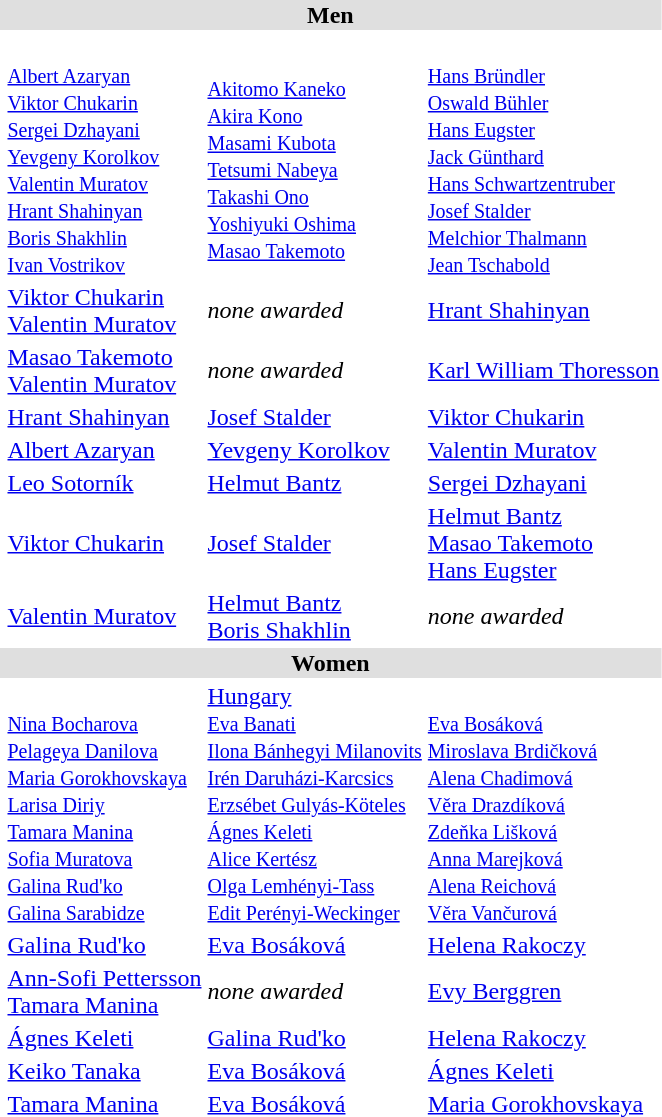<table>
<tr style="background:#dfdfdf;">
<td colspan="4" style="text-align:center;"><strong>Men</strong></td>
</tr>
<tr>
<th scope=row style="text-align:left"><br></th>
<td><br><small><a href='#'>Albert Azaryan</a><br><a href='#'>Viktor Chukarin</a><br><a href='#'>Sergei Dzhayani</a><br><a href='#'>Yevgeny Korolkov</a><br><a href='#'>Valentin Muratov</a><br><a href='#'>Hrant Shahinyan</a><br><a href='#'>Boris Shakhlin</a><br><a href='#'>Ivan Vostrikov</a></small></td>
<td><br><small><a href='#'>Akitomo Kaneko</a><br><a href='#'>Akira Kono</a><br><a href='#'>Masami Kubota</a><br><a href='#'>Tetsumi Nabeya</a><br><a href='#'>Takashi Ono</a><br><a href='#'>Yoshiyuki Oshima</a><br><a href='#'>Masao Takemoto</a></small></td>
<td><br><small><a href='#'>Hans Bründler</a><br><a href='#'>Oswald Bühler</a><br><a href='#'>Hans Eugster</a><br><a href='#'>Jack Günthard</a><br><a href='#'>Hans Schwartzentruber</a><br><a href='#'>Josef Stalder</a><br><a href='#'>Melchior Thalmann</a><br><a href='#'>Jean Tschabold</a></small></td>
</tr>
<tr>
<th scope=row style="text-align:left"><br></th>
<td> <a href='#'>Viktor Chukarin</a> <br>  <a href='#'>Valentin Muratov</a></td>
<td><em>none awarded</em></td>
<td> <a href='#'>Hrant Shahinyan</a></td>
</tr>
<tr>
<th scope=row style="text-align:left"><br></th>
<td> <a href='#'>Masao Takemoto</a> <br>  <a href='#'>Valentin Muratov</a></td>
<td><em>none awarded</em></td>
<td> <a href='#'>Karl William Thoresson</a></td>
</tr>
<tr>
<th scope=row style="text-align:left"><br></th>
<td> <a href='#'>Hrant Shahinyan</a></td>
<td> <a href='#'>Josef Stalder</a></td>
<td> <a href='#'>Viktor Chukarin</a></td>
</tr>
<tr>
<th scope=row style="text-align:left"><br></th>
<td> <a href='#'>Albert Azaryan</a></td>
<td> <a href='#'>Yevgeny Korolkov</a></td>
<td> <a href='#'>Valentin Muratov</a></td>
</tr>
<tr>
<th scope=row style="text-align:left"><br></th>
<td> <a href='#'>Leo Sotorník</a></td>
<td> <a href='#'>Helmut Bantz</a></td>
<td> <a href='#'>Sergei Dzhayani</a></td>
</tr>
<tr>
<th scope=row style="text-align:left"><br></th>
<td> <a href='#'>Viktor Chukarin</a></td>
<td> <a href='#'>Josef Stalder</a></td>
<td> <a href='#'>Helmut Bantz</a> <br>  <a href='#'>Masao Takemoto</a> <br>  <a href='#'>Hans Eugster</a></td>
</tr>
<tr>
<th scope=row style="text-align:left"><br></th>
<td> <a href='#'>Valentin Muratov</a></td>
<td> <a href='#'>Helmut Bantz</a> <br>  <a href='#'>Boris Shakhlin</a></td>
<td><em>none awarded</em></td>
</tr>
<tr style="background:#dfdfdf;">
<td colspan="4" style="text-align:center;"><strong>Women</strong></td>
</tr>
<tr>
<th scope=row style="text-align:left"><br></th>
<td> <br><small><a href='#'>Nina Bocharova</a><br><a href='#'>Pelageya Danilova</a><br><a href='#'>Maria Gorokhovskaya</a><br><a href='#'>Larisa Diriy</a><br><a href='#'>Tamara Manina</a><br><a href='#'>Sofia Muratova</a><br><a href='#'>Galina Rud'ko</a><br><a href='#'>Galina Sarabidze</a></small></td>
<td> <a href='#'>Hungary</a><br><small><a href='#'>Eva Banati</a><br><a href='#'>Ilona Bánhegyi Milanovits</a><br><a href='#'>Irén Daruházi-Karcsics</a><br><a href='#'>Erzsébet Gulyás-Köteles</a><br><a href='#'>Ágnes Keleti</a><br><a href='#'>Alice Kertész</a><br><a href='#'>Olga Lemhényi-Tass</a><br><a href='#'>Edit Perényi-Weckinger</a></small></td>
<td><br><small><a href='#'>Eva Bosáková</a><br><a href='#'>Miroslava Brdičková</a><br><a href='#'>Alena Chadimová</a><br><a href='#'>Věra Drazdíková</a><br><a href='#'>Zdeňka Lišková</a><br><a href='#'>Anna Marejková</a><br><a href='#'>Alena Reichová</a><br><a href='#'>Věra Vančurová</a></small></td>
</tr>
<tr>
<th scope=row style="text-align:left"><br></th>
<td> <a href='#'>Galina Rud'ko</a></td>
<td> <a href='#'>Eva Bosáková</a></td>
<td> <a href='#'>Helena Rakoczy</a></td>
</tr>
<tr>
<th scope=row style="text-align:left"><br></th>
<td> <a href='#'>Ann-Sofi Pettersson</a> <br>  <a href='#'>Tamara Manina</a></td>
<td><em>none awarded</em></td>
<td> <a href='#'>Evy Berggren</a></td>
</tr>
<tr>
<th scope=row style="text-align:left"><br></th>
<td> <a href='#'>Ágnes Keleti</a></td>
<td> <a href='#'>Galina Rud'ko</a></td>
<td> <a href='#'>Helena Rakoczy</a></td>
</tr>
<tr>
<th scope=row style="text-align:left"><br></th>
<td> <a href='#'>Keiko Tanaka</a></td>
<td> <a href='#'>Eva Bosáková</a></td>
<td> <a href='#'>Ágnes Keleti</a></td>
</tr>
<tr>
<th scope=row style="text-align:left"><br></th>
<td> <a href='#'>Tamara Manina</a></td>
<td> <a href='#'>Eva Bosáková</a></td>
<td> <a href='#'>Maria Gorokhovskaya</a></td>
</tr>
</table>
